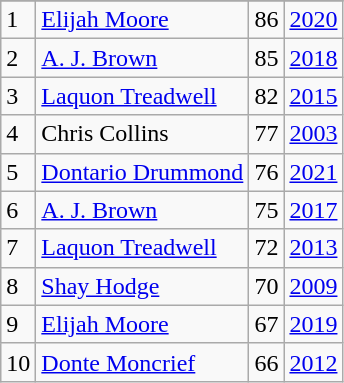<table class="wikitable">
<tr>
</tr>
<tr>
<td>1</td>
<td><a href='#'>Elijah Moore</a></td>
<td>86</td>
<td><a href='#'>2020</a></td>
</tr>
<tr>
<td>2</td>
<td><a href='#'>A. J. Brown</a></td>
<td>85</td>
<td><a href='#'>2018</a></td>
</tr>
<tr>
<td>3</td>
<td><a href='#'>Laquon Treadwell</a></td>
<td>82</td>
<td><a href='#'>2015</a></td>
</tr>
<tr>
<td>4</td>
<td>Chris Collins</td>
<td>77</td>
<td><a href='#'>2003</a></td>
</tr>
<tr>
<td>5</td>
<td><a href='#'>Dontario Drummond</a></td>
<td>76</td>
<td><a href='#'>2021</a></td>
</tr>
<tr>
<td>6</td>
<td><a href='#'>A. J. Brown</a></td>
<td>75</td>
<td><a href='#'>2017</a></td>
</tr>
<tr>
<td>7</td>
<td><a href='#'>Laquon Treadwell</a></td>
<td>72</td>
<td><a href='#'>2013</a></td>
</tr>
<tr>
<td>8</td>
<td><a href='#'>Shay Hodge</a></td>
<td>70</td>
<td><a href='#'>2009</a></td>
</tr>
<tr>
<td>9</td>
<td><a href='#'>Elijah Moore</a></td>
<td>67</td>
<td><a href='#'>2019</a></td>
</tr>
<tr>
<td>10</td>
<td><a href='#'>Donte Moncrief</a></td>
<td>66</td>
<td><a href='#'>2012</a></td>
</tr>
</table>
